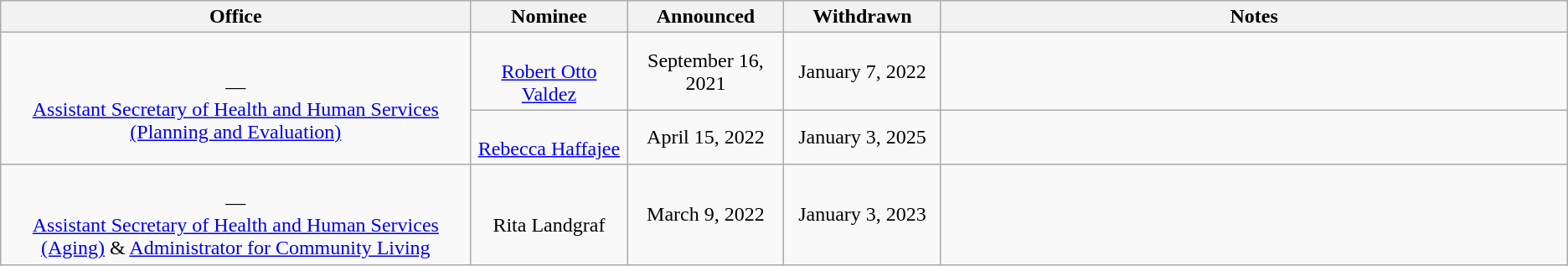<table class="wikitable sortable" style="text-align:center">
<tr>
<th style="width:30%;">Office</th>
<th style="width:10%;">Nominee</th>
<th style="width:10%;" data-sort-type="date">Announced</th>
<th style="width:10%;" data-sort-type="date">Withdrawn</th>
<th style="width:50%;">Notes</th>
</tr>
<tr>
<td rowspan="2"><br>—<br><a href='#'>Assistant Secretary of Health and Human Services<br>(Planning and Evaluation)</a></td>
<td><br><a href='#'>Robert Otto Valdez</a></td>
<td>September 16, 2021</td>
<td>January 7, 2022</td>
<td style="text-align:left; padding:1%;"></td>
</tr>
<tr>
<td><br><a href='#'>Rebecca Haffajee</a></td>
<td>April 15, 2022</td>
<td>January 3, 2025</td>
<td style="text-align:left; padding:1%;"></td>
</tr>
<tr>
<td><br>—<br><a href='#'>Assistant Secretary of Health and Human Services<br>(Aging)</a> & <a href='#'>Administrator for Community Living</a></td>
<td><br>Rita Landgraf</td>
<td>March 9, 2022</td>
<td>January 3, 2023</td>
<td style="text-align:left; padding:1%;"></td>
</tr>
</table>
